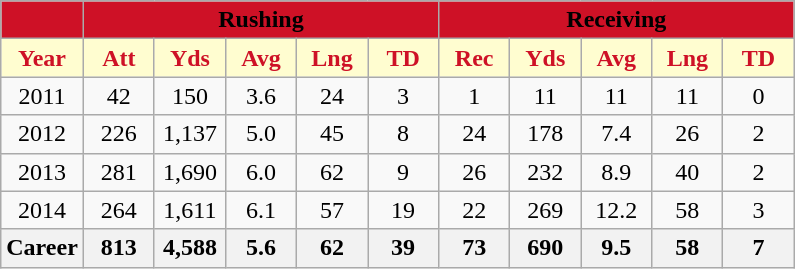<table class=wikitable style="text-align:center">
<tr>
<th colspan="1" style="background:#CE1126;"></th>
<th colspan="5" style="background:#CE1126;"><span>Rushing</span></th>
<th colspan="5" style="background:#CE1126;"><span>Receiving</span></th>
</tr>
<tr>
<th style="width:40px; background:#fffdd0; color:#CE1126;">Year</th>
<th style="width:40px; background:#fffdd0; color:#CE1126;">Att</th>
<th style="width:40px; background:#fffdd0; color:#CE1126;">Yds</th>
<th style="width:40px; background:#fffdd0; color:#CE1126;">Avg</th>
<th style="width:40px; background:#fffdd0; color:#CE1126;">Lng</th>
<th style="width:40px; background:#fffdd0; color:#CE1126;">TD</th>
<th style="width:40px; background:#fffdd0; color:#CE1126;">Rec</th>
<th style="width:40px; background:#fffdd0; color:#CE1126;">Yds</th>
<th style="width:40px; background:#fffdd0; color:#CE1126;">Avg</th>
<th style="width:40px; background:#fffdd0; color:#CE1126;">Lng</th>
<th style="width:40px; background:#fffdd0; color:#CE1126;">TD</th>
</tr>
<tr>
<td>2011</td>
<td>42</td>
<td>150</td>
<td>3.6</td>
<td>24</td>
<td>3</td>
<td>1</td>
<td>11</td>
<td>11</td>
<td>11</td>
<td>0</td>
</tr>
<tr>
<td>2012</td>
<td>226</td>
<td>1,137</td>
<td>5.0</td>
<td>45</td>
<td>8</td>
<td>24</td>
<td>178</td>
<td>7.4</td>
<td>26</td>
<td>2</td>
</tr>
<tr>
<td>2013</td>
<td>281</td>
<td>1,690</td>
<td>6.0</td>
<td>62</td>
<td>9</td>
<td>26</td>
<td>232</td>
<td>8.9</td>
<td>40</td>
<td>2</td>
</tr>
<tr>
<td>2014</td>
<td>264</td>
<td>1,611</td>
<td>6.1</td>
<td>57</td>
<td>19</td>
<td>22</td>
<td>269</td>
<td>12.2</td>
<td>58</td>
<td>3</td>
</tr>
<tr>
<th>Career</th>
<th>813</th>
<th>4,588</th>
<th>5.6</th>
<th>62</th>
<th>39</th>
<th>73</th>
<th>690</th>
<th>9.5</th>
<th>58</th>
<th>7</th>
</tr>
</table>
